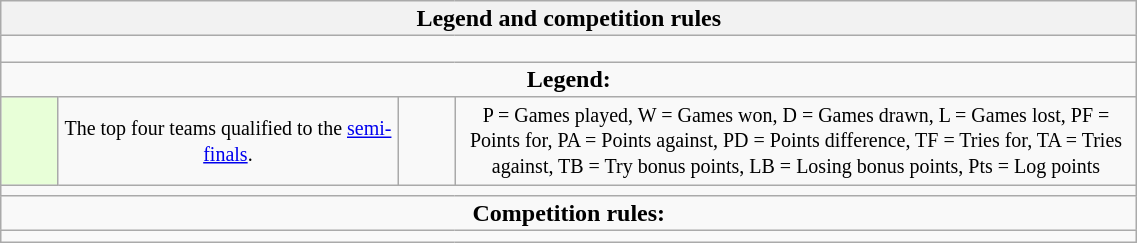<table class="wikitable collapsible collapsed" style="text-align:center; line-height:100%; font-size:100%; width:60%;">
<tr>
<th colspan="100%" style="border:0px">Legend and competition rules</th>
</tr>
<tr>
<td colspan="100%" style="height:10px"></td>
</tr>
<tr>
<td colspan="100%" style="border:0px"><strong>Legend:</strong></td>
</tr>
<tr>
<td style="height:10px; width:5%; background:#E8FFD8;"></td>
<td style="width:30%;"><small>The top four teams qualified to the <a href='#'>semi-finals</a>.</small></td>
<td style="width:5%;"></td>
<td style="width:60%;"><small>P = Games played, W = Games won, D = Games drawn, L = Games lost, PF = Points for, PA = Points against, PD = Points difference, TF = Tries for, TA = Tries against, TB = Try bonus points, LB = Losing bonus points, Pts = Log points</small></td>
</tr>
<tr>
<td colspan="100%"></td>
</tr>
<tr>
<td colspan="100%" style="border:0px"><strong>Competition rules:</strong></td>
</tr>
<tr>
<td colspan="100%"></td>
</tr>
</table>
